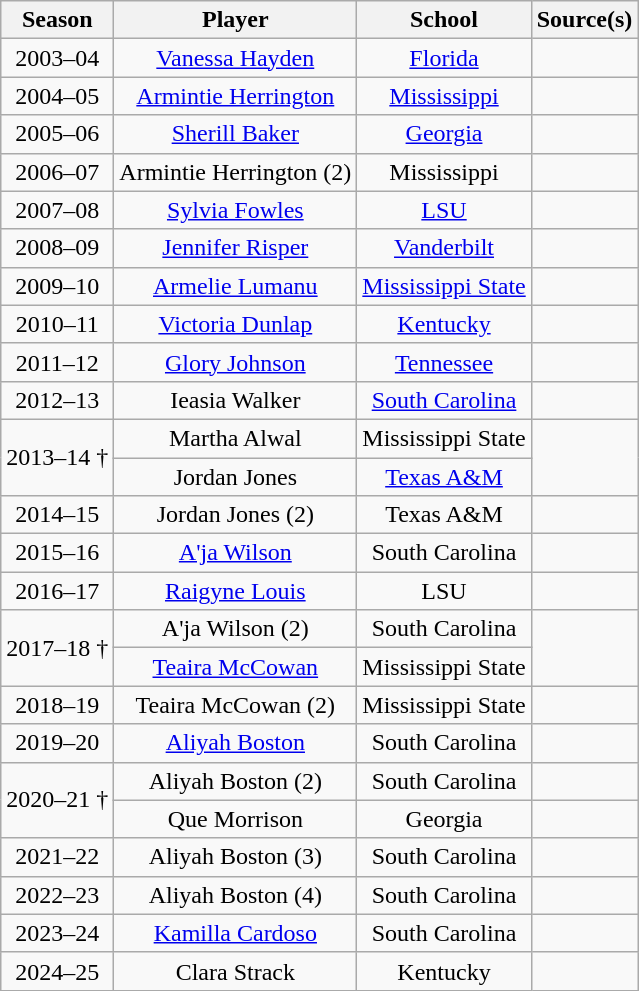<table class="wikitable sortable" style="text-align:center;">
<tr>
<th>Season</th>
<th>Player</th>
<th>School</th>
<th class="unsortable">Source(s)</th>
</tr>
<tr>
<td>2003–04</td>
<td><a href='#'>Vanessa Hayden</a></td>
<td><a href='#'>Florida</a></td>
<td></td>
</tr>
<tr>
<td>2004–05</td>
<td><a href='#'>Armintie Herrington</a></td>
<td><a href='#'>Mississippi</a></td>
<td></td>
</tr>
<tr>
<td>2005–06</td>
<td><a href='#'>Sherill Baker</a></td>
<td><a href='#'>Georgia</a></td>
<td></td>
</tr>
<tr>
<td>2006–07</td>
<td>Armintie Herrington (2)</td>
<td>Mississippi</td>
<td></td>
</tr>
<tr>
<td>2007–08</td>
<td><a href='#'>Sylvia Fowles</a></td>
<td><a href='#'>LSU</a></td>
<td></td>
</tr>
<tr>
<td>2008–09</td>
<td><a href='#'>Jennifer Risper</a></td>
<td><a href='#'>Vanderbilt</a></td>
<td></td>
</tr>
<tr>
<td>2009–10</td>
<td><a href='#'>Armelie Lumanu</a></td>
<td><a href='#'>Mississippi State</a></td>
<td></td>
</tr>
<tr>
<td>2010–11</td>
<td><a href='#'>Victoria Dunlap</a></td>
<td><a href='#'>Kentucky</a></td>
<td></td>
</tr>
<tr>
<td>2011–12</td>
<td><a href='#'>Glory Johnson</a></td>
<td><a href='#'>Tennessee</a></td>
<td></td>
</tr>
<tr>
<td>2012–13</td>
<td>Ieasia Walker</td>
<td><a href='#'>South Carolina</a></td>
<td></td>
</tr>
<tr>
<td rowspan="2">2013–14 †</td>
<td>Martha Alwal</td>
<td>Mississippi State</td>
<td rowspan="2"></td>
</tr>
<tr>
<td>Jordan Jones</td>
<td><a href='#'>Texas A&M</a></td>
</tr>
<tr>
<td>2014–15</td>
<td>Jordan Jones (2)</td>
<td>Texas A&M</td>
<td></td>
</tr>
<tr>
<td>2015–16</td>
<td><a href='#'>A'ja Wilson</a></td>
<td>South Carolina</td>
<td></td>
</tr>
<tr>
<td>2016–17</td>
<td><a href='#'>Raigyne Louis</a></td>
<td>LSU</td>
<td></td>
</tr>
<tr>
<td rowspan="2">2017–18 †</td>
<td>A'ja Wilson (2)</td>
<td>South Carolina</td>
<td rowspan="2"></td>
</tr>
<tr>
<td><a href='#'>Teaira McCowan</a></td>
<td>Mississippi State</td>
</tr>
<tr>
<td>2018–19</td>
<td>Teaira McCowan (2)</td>
<td>Mississippi State</td>
<td></td>
</tr>
<tr>
<td>2019–20</td>
<td><a href='#'>Aliyah Boston</a></td>
<td>South Carolina</td>
<td></td>
</tr>
<tr>
<td rowspan="2">2020–21 †</td>
<td>Aliyah Boston (2)</td>
<td>South Carolina</td>
<td></td>
</tr>
<tr>
<td>Que Morrison</td>
<td>Georgia</td>
<td></td>
</tr>
<tr>
<td>2021–22</td>
<td>Aliyah Boston (3)</td>
<td>South Carolina</td>
<td></td>
</tr>
<tr>
<td>2022–23</td>
<td>Aliyah Boston (4)</td>
<td>South Carolina</td>
<td></td>
</tr>
<tr>
<td>2023–24</td>
<td><a href='#'>Kamilla Cardoso</a></td>
<td>South Carolina</td>
<td></td>
</tr>
<tr>
<td>2024–25</td>
<td>Clara Strack</td>
<td>Kentucky</td>
<td></td>
</tr>
</table>
